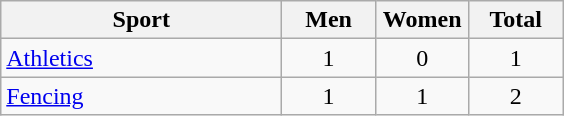<table class="wikitable sortable" style="text-align:center;">
<tr>
<th width="180">Sport</th>
<th width="55">Men</th>
<th width="55">Women</th>
<th width="55">Total</th>
</tr>
<tr>
<td align="left"><a href='#'>Athletics</a></td>
<td>1</td>
<td>0</td>
<td>1</td>
</tr>
<tr>
<td align="left"><a href='#'>Fencing</a></td>
<td>1</td>
<td>1</td>
<td>2</td>
</tr>
</table>
